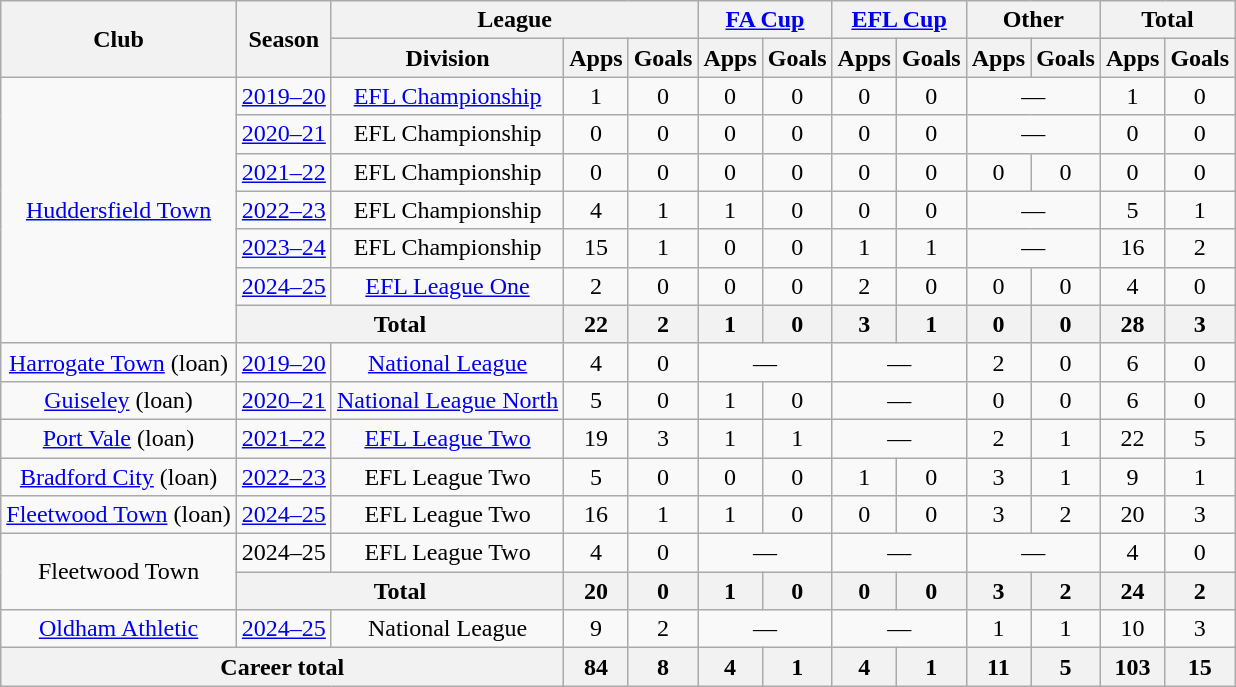<table class="wikitable" style="text-align: center;">
<tr>
<th rowspan="2">Club</th>
<th rowspan="2">Season</th>
<th colspan="3">League</th>
<th colspan="2"><a href='#'>FA Cup</a></th>
<th colspan="2"><a href='#'>EFL Cup</a></th>
<th colspan="2">Other</th>
<th colspan="2">Total</th>
</tr>
<tr>
<th>Division</th>
<th>Apps</th>
<th>Goals</th>
<th>Apps</th>
<th>Goals</th>
<th>Apps</th>
<th>Goals</th>
<th>Apps</th>
<th>Goals</th>
<th>Apps</th>
<th>Goals</th>
</tr>
<tr>
<td rowspan="7"><a href='#'>Huddersfield Town</a></td>
<td><a href='#'>2019–20</a></td>
<td><a href='#'>EFL Championship</a></td>
<td>1</td>
<td>0</td>
<td>0</td>
<td>0</td>
<td>0</td>
<td>0</td>
<td colspan="2">—</td>
<td>1</td>
<td>0</td>
</tr>
<tr>
<td><a href='#'>2020–21</a></td>
<td>EFL Championship</td>
<td>0</td>
<td>0</td>
<td>0</td>
<td>0</td>
<td>0</td>
<td>0</td>
<td colspan="2">—</td>
<td>0</td>
<td>0</td>
</tr>
<tr>
<td><a href='#'>2021–22</a></td>
<td>EFL Championship</td>
<td>0</td>
<td>0</td>
<td>0</td>
<td>0</td>
<td>0</td>
<td>0</td>
<td>0</td>
<td>0</td>
<td>0</td>
<td>0</td>
</tr>
<tr>
<td><a href='#'>2022–23</a></td>
<td>EFL Championship</td>
<td>4</td>
<td>1</td>
<td>1</td>
<td>0</td>
<td>0</td>
<td>0</td>
<td colspan="2">—</td>
<td>5</td>
<td>1</td>
</tr>
<tr>
<td><a href='#'>2023–24</a></td>
<td>EFL Championship</td>
<td>15</td>
<td>1</td>
<td>0</td>
<td>0</td>
<td>1</td>
<td>1</td>
<td colspan="2">—</td>
<td>16</td>
<td>2</td>
</tr>
<tr>
<td><a href='#'>2024–25</a></td>
<td><a href='#'>EFL League One</a></td>
<td>2</td>
<td>0</td>
<td>0</td>
<td>0</td>
<td>2</td>
<td>0</td>
<td>0</td>
<td>0</td>
<td>4</td>
<td>0</td>
</tr>
<tr>
<th colspan="2">Total</th>
<th>22</th>
<th>2</th>
<th>1</th>
<th>0</th>
<th>3</th>
<th>1</th>
<th>0</th>
<th>0</th>
<th>28</th>
<th>3</th>
</tr>
<tr>
<td><a href='#'>Harrogate Town</a> (loan)</td>
<td><a href='#'>2019–20</a></td>
<td><a href='#'>National League</a></td>
<td>4</td>
<td>0</td>
<td colspan="2">—</td>
<td colspan="2">—</td>
<td>2</td>
<td>0</td>
<td>6</td>
<td>0</td>
</tr>
<tr>
<td><a href='#'>Guiseley</a> (loan)</td>
<td><a href='#'>2020–21</a></td>
<td><a href='#'>National League North</a></td>
<td>5</td>
<td>0</td>
<td>1</td>
<td>0</td>
<td colspan="2">—</td>
<td>0</td>
<td>0</td>
<td>6</td>
<td>0</td>
</tr>
<tr>
<td><a href='#'>Port Vale</a> (loan)</td>
<td><a href='#'>2021–22</a></td>
<td><a href='#'>EFL League Two</a></td>
<td>19</td>
<td>3</td>
<td>1</td>
<td>1</td>
<td colspan="2">—</td>
<td>2</td>
<td>1</td>
<td>22</td>
<td>5</td>
</tr>
<tr>
<td><a href='#'>Bradford City</a> (loan)</td>
<td><a href='#'>2022–23</a></td>
<td>EFL League Two</td>
<td>5</td>
<td>0</td>
<td>0</td>
<td>0</td>
<td>1</td>
<td>0</td>
<td>3</td>
<td>1</td>
<td>9</td>
<td>1</td>
</tr>
<tr>
<td><a href='#'>Fleetwood Town</a> (loan)</td>
<td><a href='#'>2024–25</a></td>
<td>EFL League Two</td>
<td>16</td>
<td>1</td>
<td>1</td>
<td>0</td>
<td>0</td>
<td>0</td>
<td>3</td>
<td>2</td>
<td>20</td>
<td>3</td>
</tr>
<tr>
<td rowspan="2">Fleetwood Town</td>
<td>2024–25</td>
<td>EFL League Two</td>
<td>4</td>
<td>0</td>
<td colspan="2">—</td>
<td colspan="2">—</td>
<td colspan="2">—</td>
<td>4</td>
<td>0</td>
</tr>
<tr>
<th colspan="2">Total</th>
<th>20</th>
<th>0</th>
<th>1</th>
<th>0</th>
<th>0</th>
<th>0</th>
<th>3</th>
<th>2</th>
<th>24</th>
<th>2</th>
</tr>
<tr>
<td><a href='#'>Oldham Athletic</a></td>
<td><a href='#'>2024–25</a></td>
<td>National League</td>
<td>9</td>
<td>2</td>
<td colspan="2">—</td>
<td colspan="2">—</td>
<td>1</td>
<td>1</td>
<td>10</td>
<td>3</td>
</tr>
<tr>
<th colspan="3">Career total</th>
<th>84</th>
<th>8</th>
<th>4</th>
<th>1</th>
<th>4</th>
<th>1</th>
<th>11</th>
<th>5</th>
<th>103</th>
<th>15</th>
</tr>
</table>
